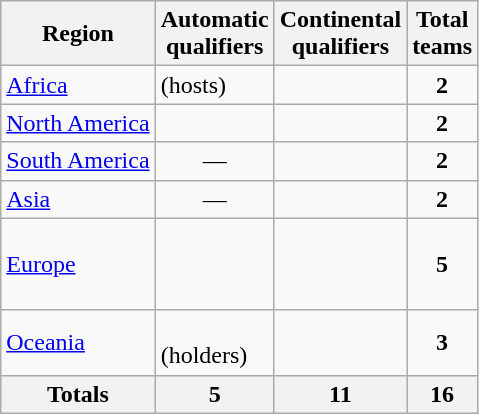<table class="wikitable">
<tr>
<th>Region</th>
<th>Automatic <br> qualifiers</th>
<th>Continental <br> qualifiers</th>
<th>Total <br> teams</th>
</tr>
<tr>
<td><a href='#'>Africa</a></td>
<td> (hosts)</td>
<td></td>
<td style="text-align:center;font-weight:bold;">2</td>
</tr>
<tr>
<td><a href='#'>North America</a></td>
<td></td>
<td></td>
<td style="text-align:center;font-weight:bold;">2</td>
</tr>
<tr>
<td><a href='#'>South America</a></td>
<td align=center>—</td>
<td><br></td>
<td style="text-align:center;font-weight:bold;">2</td>
</tr>
<tr>
<td><a href='#'>Asia</a></td>
<td align=center>—</td>
<td><br></td>
<td style="text-align:center;font-weight:bold;">2</td>
</tr>
<tr>
<td><a href='#'>Europe</a></td>
<td></td>
<td><br><br><br></td>
<td style="text-align:center;font-weight:bold;">5</td>
</tr>
<tr>
<td><a href='#'>Oceania</a></td>
<td><br> (holders)</td>
<td></td>
<td style="text-align:center;font-weight:bold;">3</td>
</tr>
<tr>
<th>Totals</th>
<th>5</th>
<th>11</th>
<th>16</th>
</tr>
</table>
